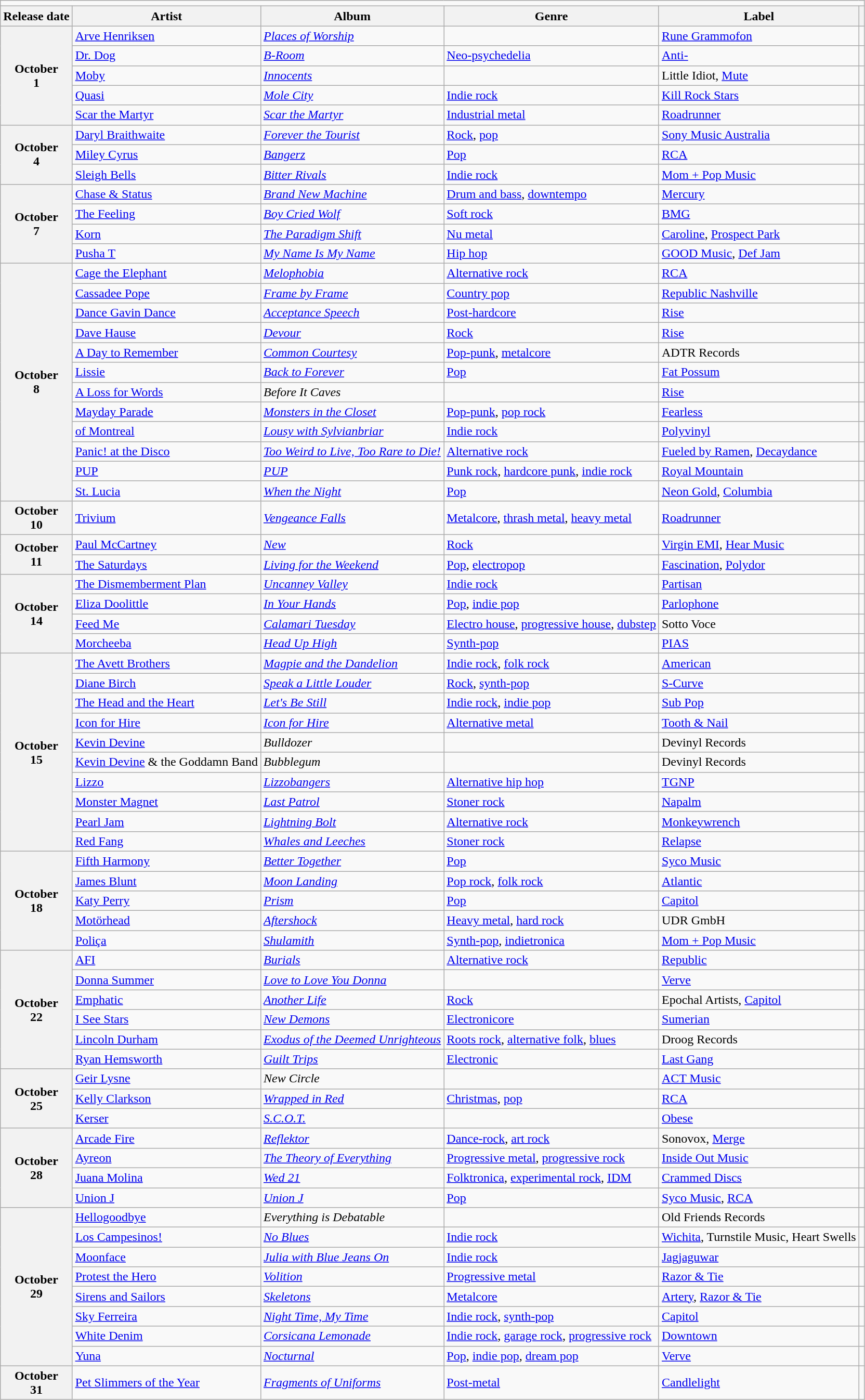<table class="wikitable plainrowheaders">
<tr>
<td colspan="6" style="text-align:center;"></td>
</tr>
<tr>
<th scope="col">Release date</th>
<th scope="col">Artist</th>
<th scope="col">Album</th>
<th scope="col">Genre</th>
<th scope="col">Label</th>
<th scope="col"></th>
</tr>
<tr>
<th scope="row" rowspan="5" style="text-align:center;">October<br>1</th>
<td><a href='#'>Arve Henriksen</a></td>
<td><em><a href='#'>Places of Worship</a></em></td>
<td></td>
<td><a href='#'>Rune Grammofon</a></td>
<td></td>
</tr>
<tr>
<td><a href='#'>Dr. Dog</a></td>
<td><em><a href='#'>B-Room</a></em></td>
<td><a href='#'>Neo-psychedelia</a></td>
<td><a href='#'>Anti-</a></td>
<td></td>
</tr>
<tr>
<td><a href='#'>Moby</a></td>
<td><em><a href='#'>Innocents</a></em></td>
<td></td>
<td>Little Idiot, <a href='#'>Mute</a></td>
<td></td>
</tr>
<tr>
<td><a href='#'>Quasi</a></td>
<td><em><a href='#'>Mole City</a></em></td>
<td><a href='#'>Indie rock</a></td>
<td><a href='#'>Kill Rock Stars</a></td>
<td></td>
</tr>
<tr>
<td><a href='#'>Scar the Martyr</a></td>
<td><em><a href='#'>Scar the Martyr</a></em></td>
<td><a href='#'>Industrial metal</a></td>
<td><a href='#'>Roadrunner</a></td>
<td></td>
</tr>
<tr>
<th scope="row" rowspan="3" style="text-align:center;">October<br>4</th>
<td><a href='#'>Daryl Braithwaite</a></td>
<td><em><a href='#'>Forever the Tourist</a></em></td>
<td><a href='#'>Rock</a>, <a href='#'>pop</a></td>
<td><a href='#'>Sony Music Australia</a></td>
<td></td>
</tr>
<tr>
<td><a href='#'>Miley Cyrus</a></td>
<td><em><a href='#'>Bangerz</a></em></td>
<td><a href='#'>Pop</a></td>
<td><a href='#'>RCA</a></td>
<td></td>
</tr>
<tr>
<td><a href='#'>Sleigh Bells</a></td>
<td><em><a href='#'>Bitter Rivals</a></em></td>
<td><a href='#'>Indie rock</a></td>
<td><a href='#'>Mom + Pop Music</a></td>
<td></td>
</tr>
<tr>
<th scope="row" rowspan="4" style="text-align:center;">October<br>7</th>
<td><a href='#'>Chase & Status</a></td>
<td><em><a href='#'>Brand New Machine</a></em></td>
<td><a href='#'>Drum and bass</a>, <a href='#'>downtempo</a></td>
<td><a href='#'>Mercury</a></td>
<td></td>
</tr>
<tr>
<td><a href='#'>The Feeling</a></td>
<td><em><a href='#'>Boy Cried Wolf</a></em></td>
<td><a href='#'>Soft rock</a></td>
<td><a href='#'>BMG</a></td>
<td></td>
</tr>
<tr>
<td><a href='#'>Korn</a></td>
<td><em><a href='#'>The Paradigm Shift</a></em></td>
<td><a href='#'>Nu metal</a></td>
<td><a href='#'>Caroline</a>, <a href='#'>Prospect Park</a></td>
<td></td>
</tr>
<tr>
<td><a href='#'>Pusha T</a></td>
<td><em><a href='#'>My Name Is My Name</a></em></td>
<td><a href='#'>Hip hop</a></td>
<td><a href='#'>GOOD Music</a>, <a href='#'>Def Jam</a></td>
<td></td>
</tr>
<tr>
<th scope="row" rowspan="12" style="text-align:center;">October<br>8</th>
<td><a href='#'>Cage the Elephant</a></td>
<td><em><a href='#'>Melophobia</a></em></td>
<td><a href='#'>Alternative rock</a></td>
<td><a href='#'>RCA</a></td>
<td></td>
</tr>
<tr>
<td><a href='#'>Cassadee Pope</a></td>
<td><em><a href='#'>Frame by Frame</a></em></td>
<td><a href='#'>Country pop</a></td>
<td><a href='#'>Republic Nashville</a></td>
<td></td>
</tr>
<tr>
<td><a href='#'>Dance Gavin Dance</a></td>
<td><em><a href='#'>Acceptance Speech</a></em></td>
<td><a href='#'>Post-hardcore</a></td>
<td><a href='#'>Rise</a></td>
<td></td>
</tr>
<tr>
<td><a href='#'>Dave Hause</a></td>
<td><em><a href='#'>Devour</a></em></td>
<td><a href='#'>Rock</a></td>
<td><a href='#'>Rise</a></td>
<td></td>
</tr>
<tr>
<td><a href='#'>A Day to Remember</a></td>
<td><em><a href='#'>Common Courtesy</a></em></td>
<td><a href='#'>Pop-punk</a>, <a href='#'>metalcore</a></td>
<td>ADTR Records</td>
<td></td>
</tr>
<tr>
<td><a href='#'>Lissie</a></td>
<td><em><a href='#'>Back to Forever</a></em></td>
<td><a href='#'>Pop</a></td>
<td><a href='#'>Fat Possum</a></td>
<td></td>
</tr>
<tr>
<td><a href='#'>A Loss for Words</a></td>
<td><em>Before It Caves</em></td>
<td></td>
<td><a href='#'>Rise</a></td>
<td></td>
</tr>
<tr>
<td><a href='#'>Mayday Parade</a></td>
<td><em><a href='#'>Monsters in the Closet</a></em></td>
<td><a href='#'>Pop-punk</a>, <a href='#'>pop rock</a></td>
<td><a href='#'>Fearless</a></td>
<td></td>
</tr>
<tr>
<td><a href='#'>of Montreal</a></td>
<td><em><a href='#'>Lousy with Sylvianbriar</a></em></td>
<td><a href='#'>Indie rock</a></td>
<td><a href='#'>Polyvinyl</a></td>
<td></td>
</tr>
<tr>
<td><a href='#'>Panic! at the Disco</a></td>
<td><em><a href='#'>Too Weird to Live, Too Rare to Die!</a></em></td>
<td><a href='#'>Alternative rock</a></td>
<td><a href='#'>Fueled by Ramen</a>, <a href='#'>Decaydance</a></td>
<td></td>
</tr>
<tr>
<td><a href='#'>PUP</a></td>
<td><em><a href='#'>PUP</a></em></td>
<td><a href='#'>Punk rock</a>, <a href='#'>hardcore punk</a>, <a href='#'>indie rock</a></td>
<td><a href='#'>Royal Mountain</a></td>
<td></td>
</tr>
<tr>
<td><a href='#'>St. Lucia</a></td>
<td><em><a href='#'>When the Night</a></em></td>
<td><a href='#'>Pop</a></td>
<td><a href='#'>Neon Gold</a>, <a href='#'>Columbia</a></td>
<td></td>
</tr>
<tr>
<th scope="row" style="text-align:center;">October<br>10</th>
<td><a href='#'>Trivium</a></td>
<td><em><a href='#'>Vengeance Falls</a></em></td>
<td><a href='#'>Metalcore</a>, <a href='#'>thrash metal</a>, <a href='#'>heavy metal</a></td>
<td><a href='#'>Roadrunner</a></td>
<td></td>
</tr>
<tr>
<th scope="row" rowspan="2" style="text-align:center;">October<br>11</th>
<td><a href='#'>Paul McCartney</a></td>
<td><em><a href='#'>New</a></em></td>
<td><a href='#'>Rock</a></td>
<td><a href='#'>Virgin EMI</a>, <a href='#'>Hear Music</a></td>
<td></td>
</tr>
<tr>
<td><a href='#'>The Saturdays</a></td>
<td><em><a href='#'>Living for the Weekend</a></em></td>
<td><a href='#'>Pop</a>, <a href='#'>electropop</a></td>
<td><a href='#'>Fascination</a>, <a href='#'>Polydor</a></td>
<td></td>
</tr>
<tr>
<th scope="row" rowspan="4" style="text-align:center;">October<br>14</th>
<td><a href='#'>The Dismemberment Plan</a></td>
<td><em><a href='#'>Uncanney Valley</a></em></td>
<td><a href='#'>Indie rock</a></td>
<td><a href='#'>Partisan</a></td>
<td></td>
</tr>
<tr>
<td><a href='#'>Eliza Doolittle</a></td>
<td><em><a href='#'>In Your Hands</a></em></td>
<td><a href='#'>Pop</a>, <a href='#'>indie pop</a></td>
<td><a href='#'>Parlophone</a></td>
<td></td>
</tr>
<tr>
<td><a href='#'>Feed Me</a></td>
<td><em><a href='#'>Calamari Tuesday</a></em></td>
<td><a href='#'>Electro house</a>, <a href='#'>progressive house</a>, <a href='#'>dubstep</a></td>
<td>Sotto Voce</td>
<td></td>
</tr>
<tr>
<td><a href='#'>Morcheeba</a></td>
<td><em><a href='#'>Head Up High</a></em></td>
<td><a href='#'>Synth-pop</a></td>
<td><a href='#'>PIAS</a></td>
<td></td>
</tr>
<tr>
<th scope="row" rowspan="10" style="text-align:center;">October<br>15</th>
<td><a href='#'>The Avett Brothers</a></td>
<td><em><a href='#'>Magpie and the Dandelion</a></em></td>
<td><a href='#'>Indie rock</a>, <a href='#'>folk rock</a></td>
<td><a href='#'>American</a></td>
<td></td>
</tr>
<tr>
<td><a href='#'>Diane Birch</a></td>
<td><em><a href='#'>Speak a Little Louder</a></em></td>
<td><a href='#'>Rock</a>, <a href='#'>synth-pop</a></td>
<td><a href='#'>S-Curve</a></td>
<td></td>
</tr>
<tr>
<td><a href='#'>The Head and the Heart</a></td>
<td><em><a href='#'>Let's Be Still</a></em></td>
<td><a href='#'>Indie rock</a>, <a href='#'>indie pop</a></td>
<td><a href='#'>Sub Pop</a></td>
<td></td>
</tr>
<tr>
<td><a href='#'>Icon for Hire</a></td>
<td><em><a href='#'>Icon for Hire</a></em></td>
<td><a href='#'>Alternative metal</a></td>
<td><a href='#'>Tooth & Nail</a></td>
<td></td>
</tr>
<tr>
<td><a href='#'>Kevin Devine</a></td>
<td><em>Bulldozer</em></td>
<td></td>
<td>Devinyl Records</td>
<td></td>
</tr>
<tr>
<td><a href='#'>Kevin Devine</a> & the Goddamn Band</td>
<td><em>Bubblegum</em></td>
<td></td>
<td>Devinyl Records</td>
<td></td>
</tr>
<tr>
<td><a href='#'>Lizzo</a></td>
<td><em><a href='#'>Lizzobangers</a></em></td>
<td><a href='#'>Alternative hip hop</a></td>
<td><a href='#'>TGNP</a></td>
<td></td>
</tr>
<tr>
<td><a href='#'>Monster Magnet</a></td>
<td><em><a href='#'>Last Patrol</a></em></td>
<td><a href='#'>Stoner rock</a></td>
<td><a href='#'>Napalm</a></td>
<td></td>
</tr>
<tr>
<td><a href='#'>Pearl Jam</a></td>
<td><em><a href='#'>Lightning Bolt</a></em></td>
<td><a href='#'>Alternative rock</a></td>
<td><a href='#'>Monkeywrench</a></td>
<td></td>
</tr>
<tr>
<td><a href='#'>Red Fang</a></td>
<td><em><a href='#'>Whales and Leeches</a></em></td>
<td><a href='#'>Stoner rock</a></td>
<td><a href='#'>Relapse</a></td>
<td></td>
</tr>
<tr>
<th scope="row" rowspan="5" style="text-align:center;">October<br>18</th>
<td><a href='#'>Fifth Harmony</a></td>
<td><em><a href='#'>Better Together</a></em></td>
<td><a href='#'>Pop</a></td>
<td><a href='#'>Syco Music</a></td>
<td></td>
</tr>
<tr>
<td><a href='#'>James Blunt</a></td>
<td><em><a href='#'>Moon Landing</a></em></td>
<td><a href='#'>Pop rock</a>, <a href='#'>folk rock</a></td>
<td><a href='#'>Atlantic</a></td>
<td></td>
</tr>
<tr>
<td><a href='#'>Katy Perry</a></td>
<td><em><a href='#'>Prism</a></em></td>
<td><a href='#'>Pop</a></td>
<td><a href='#'>Capitol</a></td>
<td></td>
</tr>
<tr>
<td><a href='#'>Motörhead</a></td>
<td><em><a href='#'>Aftershock</a></em></td>
<td><a href='#'>Heavy metal</a>, <a href='#'>hard rock</a></td>
<td>UDR GmbH</td>
<td></td>
</tr>
<tr>
<td><a href='#'>Poliça</a></td>
<td><em><a href='#'>Shulamith</a></em></td>
<td><a href='#'>Synth-pop</a>, <a href='#'>indietronica</a></td>
<td><a href='#'>Mom + Pop Music</a></td>
<td></td>
</tr>
<tr>
<th scope="row" rowspan="6" style="text-align:center;">October<br>22</th>
<td><a href='#'>AFI</a></td>
<td><em><a href='#'>Burials</a></em></td>
<td><a href='#'>Alternative rock</a></td>
<td><a href='#'>Republic</a></td>
<td></td>
</tr>
<tr>
<td><a href='#'>Donna Summer</a></td>
<td><em><a href='#'>Love to Love You Donna</a></em></td>
<td></td>
<td><a href='#'>Verve</a></td>
<td></td>
</tr>
<tr>
<td><a href='#'>Emphatic</a></td>
<td><em><a href='#'>Another Life</a></em></td>
<td><a href='#'>Rock</a></td>
<td>Epochal Artists, <a href='#'>Capitol</a></td>
<td></td>
</tr>
<tr>
<td><a href='#'>I See Stars</a></td>
<td><em><a href='#'>New Demons</a></em></td>
<td><a href='#'>Electronicore</a></td>
<td><a href='#'>Sumerian</a></td>
<td></td>
</tr>
<tr>
<td><a href='#'>Lincoln Durham</a></td>
<td><em><a href='#'>Exodus of the Deemed Unrighteous</a></em></td>
<td><a href='#'>Roots rock</a>, <a href='#'>alternative folk</a>, <a href='#'>blues</a></td>
<td>Droog Records</td>
<td></td>
</tr>
<tr>
<td><a href='#'>Ryan Hemsworth</a></td>
<td><em><a href='#'>Guilt Trips</a></em></td>
<td><a href='#'>Electronic</a></td>
<td><a href='#'>Last Gang</a></td>
<td></td>
</tr>
<tr>
<th scope="row" rowspan="3" style="text-align:center;">October<br>25</th>
<td><a href='#'>Geir Lysne</a></td>
<td><em>New Circle</em></td>
<td></td>
<td><a href='#'>ACT Music</a></td>
<td></td>
</tr>
<tr>
<td><a href='#'>Kelly Clarkson</a></td>
<td><em><a href='#'>Wrapped in Red</a></em></td>
<td><a href='#'>Christmas</a>, <a href='#'>pop</a></td>
<td><a href='#'>RCA</a></td>
<td></td>
</tr>
<tr>
<td><a href='#'>Kerser</a></td>
<td><em><a href='#'>S.C.O.T.</a></em></td>
<td></td>
<td><a href='#'>Obese</a></td>
<td></td>
</tr>
<tr>
<th scope="row" rowspan="4" style="text-align:center;">October<br>28</th>
<td><a href='#'>Arcade Fire</a></td>
<td><em><a href='#'>Reflektor</a></em></td>
<td><a href='#'>Dance-rock</a>, <a href='#'>art rock</a></td>
<td>Sonovox, <a href='#'>Merge</a></td>
<td></td>
</tr>
<tr>
<td><a href='#'>Ayreon</a></td>
<td><em><a href='#'>The Theory of Everything</a></em></td>
<td><a href='#'>Progressive metal</a>, <a href='#'>progressive rock</a></td>
<td><a href='#'>Inside Out Music</a></td>
<td></td>
</tr>
<tr>
<td><a href='#'>Juana Molina</a></td>
<td><em><a href='#'>Wed 21</a></em></td>
<td><a href='#'>Folktronica</a>, <a href='#'>experimental rock</a>, <a href='#'>IDM</a></td>
<td><a href='#'>Crammed Discs</a></td>
<td></td>
</tr>
<tr>
<td><a href='#'>Union J</a></td>
<td><em><a href='#'>Union J</a></em></td>
<td><a href='#'>Pop</a></td>
<td><a href='#'>Syco Music</a>, <a href='#'>RCA</a></td>
<td></td>
</tr>
<tr>
<th scope="row" rowspan="8" style="text-align:center;">October<br>29</th>
<td><a href='#'>Hellogoodbye</a></td>
<td><em>Everything is Debatable</em></td>
<td></td>
<td>Old Friends Records</td>
<td></td>
</tr>
<tr>
<td><a href='#'>Los Campesinos!</a></td>
<td><em><a href='#'>No Blues</a></em></td>
<td><a href='#'>Indie rock</a></td>
<td><a href='#'>Wichita</a>, Turnstile Music, Heart Swells</td>
<td></td>
</tr>
<tr>
<td><a href='#'>Moonface</a></td>
<td><em><a href='#'>Julia with Blue Jeans On</a></em></td>
<td><a href='#'>Indie rock</a></td>
<td><a href='#'>Jagjaguwar</a></td>
<td></td>
</tr>
<tr>
<td><a href='#'>Protest the Hero</a></td>
<td><em><a href='#'>Volition</a></em></td>
<td><a href='#'>Progressive metal</a></td>
<td><a href='#'>Razor & Tie</a></td>
<td></td>
</tr>
<tr>
<td><a href='#'>Sirens and Sailors</a></td>
<td><em><a href='#'>Skeletons</a></em></td>
<td><a href='#'>Metalcore</a></td>
<td><a href='#'>Artery</a>, <a href='#'>Razor & Tie</a></td>
<td></td>
</tr>
<tr>
<td><a href='#'>Sky Ferreira</a></td>
<td><em><a href='#'>Night Time, My Time</a></em></td>
<td><a href='#'>Indie rock</a>, <a href='#'>synth-pop</a></td>
<td><a href='#'>Capitol</a></td>
<td></td>
</tr>
<tr>
<td><a href='#'>White Denim</a></td>
<td><em><a href='#'>Corsicana Lemonade</a></em></td>
<td><a href='#'>Indie rock</a>, <a href='#'>garage rock</a>, <a href='#'>progressive rock</a></td>
<td><a href='#'>Downtown</a></td>
<td></td>
</tr>
<tr>
<td><a href='#'>Yuna</a></td>
<td><em><a href='#'>Nocturnal</a></em></td>
<td><a href='#'>Pop</a>, <a href='#'>indie pop</a>, <a href='#'>dream pop</a></td>
<td><a href='#'>Verve</a></td>
<td></td>
</tr>
<tr>
<th scope="row" style="text-align:center;">October<br>31</th>
<td><a href='#'>Pet Slimmers of the Year</a></td>
<td><em><a href='#'>Fragments of Uniforms</a></em></td>
<td><a href='#'>Post-metal</a></td>
<td><a href='#'>Candlelight</a></td>
<td></td>
</tr>
</table>
